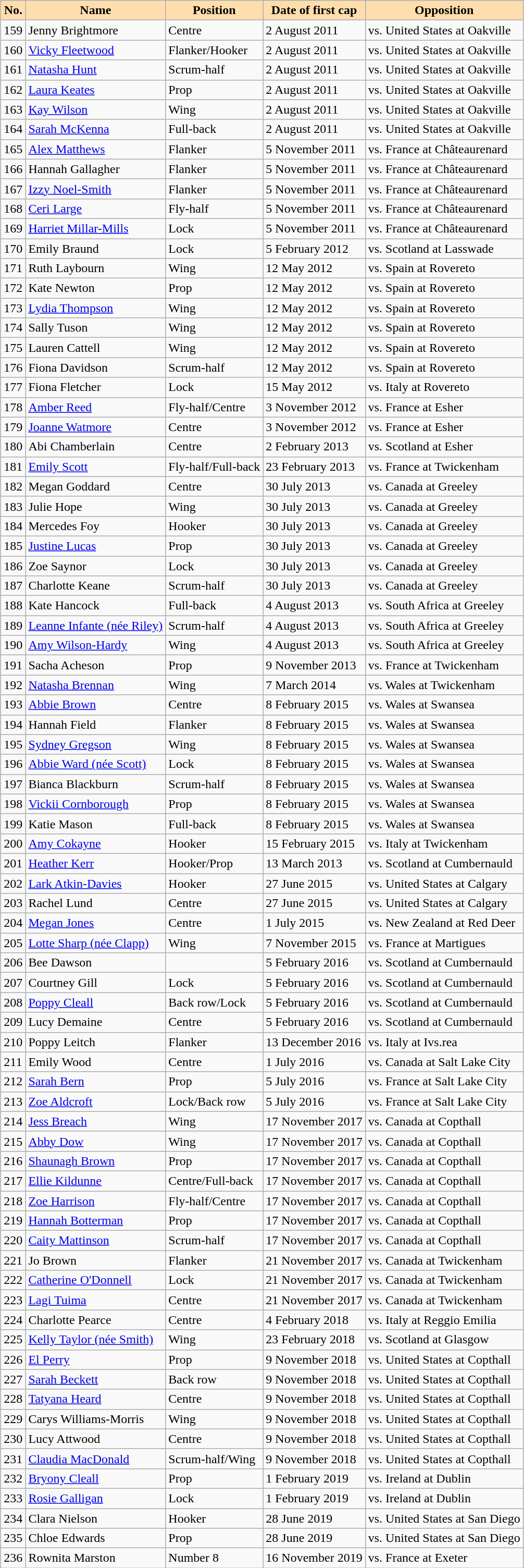<table class="sortable wikitable" style="margin:auto;">
<tr>
<th style="background:#ffdead;">No.</th>
<th style="background:#ffdead;">Name</th>
<th style="background:#ffdead;">Position</th>
<th style="background:#ffdead;">Date of first cap</th>
<th style="background:#ffdead;">Opposition</th>
</tr>
<tr>
<td>159</td>
<td>Jenny Brightmore</td>
<td>Centre</td>
<td>2 August 2011</td>
<td>vs. United States at Oakville</td>
</tr>
<tr>
<td>160</td>
<td><a href='#'>Vicky Fleetwood</a></td>
<td>Flanker/Hooker</td>
<td>2 August 2011</td>
<td>vs. United States at Oakville</td>
</tr>
<tr>
<td>161</td>
<td><a href='#'>Natasha Hunt</a></td>
<td>Scrum-half</td>
<td>2 August 2011</td>
<td>vs. United States at Oakville</td>
</tr>
<tr>
<td>162</td>
<td><a href='#'>Laura Keates</a></td>
<td>Prop</td>
<td>2 August 2011</td>
<td>vs. United States at Oakville</td>
</tr>
<tr>
<td>163</td>
<td><a href='#'>Kay Wilson</a></td>
<td>Wing</td>
<td>2 August 2011</td>
<td>vs. United States at Oakville</td>
</tr>
<tr>
<td>164</td>
<td><a href='#'>Sarah McKenna</a></td>
<td>Full-back</td>
<td>2 August 2011</td>
<td>vs. United States at Oakville</td>
</tr>
<tr>
<td>165</td>
<td><a href='#'>Alex Matthews</a></td>
<td>Flanker</td>
<td>5 November 2011</td>
<td>vs. France at Châteaurenard</td>
</tr>
<tr>
<td>166</td>
<td>Hannah Gallagher</td>
<td>Flanker</td>
<td>5 November 2011</td>
<td>vs. France at Châteaurenard</td>
</tr>
<tr>
<td>167</td>
<td><a href='#'>Izzy Noel-Smith</a></td>
<td>Flanker</td>
<td>5 November 2011</td>
<td>vs. France at Châteaurenard</td>
</tr>
<tr>
<td>168</td>
<td><a href='#'>Ceri Large</a></td>
<td>Fly-half</td>
<td>5 November 2011</td>
<td>vs. France at Châteaurenard</td>
</tr>
<tr>
<td>169</td>
<td><a href='#'>Harriet Millar-Mills</a></td>
<td>Lock</td>
<td>5 November 2011</td>
<td>vs. France at Châteaurenard</td>
</tr>
<tr>
<td>170</td>
<td>Emily Braund</td>
<td>Lock</td>
<td>5 February 2012</td>
<td>vs. Scotland at Lasswade</td>
</tr>
<tr>
<td>171</td>
<td>Ruth Laybourn</td>
<td>Wing</td>
<td>12 May 2012</td>
<td>vs. Spain at Rovereto</td>
</tr>
<tr>
<td>172</td>
<td>Kate Newton</td>
<td>Prop</td>
<td>12 May 2012</td>
<td>vs. Spain at Rovereto</td>
</tr>
<tr>
<td>173</td>
<td><a href='#'>Lydia Thompson</a></td>
<td>Wing</td>
<td>12 May 2012</td>
<td>vs. Spain at Rovereto</td>
</tr>
<tr>
<td>174</td>
<td>Sally Tuson</td>
<td>Wing</td>
<td>12 May 2012</td>
<td>vs. Spain at Rovereto</td>
</tr>
<tr>
<td>175</td>
<td>Lauren Cattell</td>
<td>Wing</td>
<td>12 May 2012</td>
<td>vs. Spain at Rovereto</td>
</tr>
<tr>
<td>176</td>
<td>Fiona Davidson</td>
<td>Scrum-half</td>
<td>12 May 2012</td>
<td>vs. Spain at Rovereto</td>
</tr>
<tr>
<td>177</td>
<td>Fiona Fletcher</td>
<td>Lock</td>
<td>15 May 2012</td>
<td>vs. Italy at Rovereto</td>
</tr>
<tr>
<td>178</td>
<td><a href='#'>Amber Reed</a></td>
<td>Fly-half/Centre</td>
<td>3 November 2012</td>
<td>vs. France at Esher</td>
</tr>
<tr>
<td>179</td>
<td><a href='#'>Joanne Watmore</a></td>
<td>Centre</td>
<td>3 November 2012</td>
<td>vs. France at Esher</td>
</tr>
<tr>
<td>180</td>
<td>Abi Chamberlain</td>
<td>Centre</td>
<td>2 February 2013</td>
<td>vs. Scotland at Esher</td>
</tr>
<tr>
<td>181</td>
<td><a href='#'>Emily Scott</a></td>
<td>Fly-half/Full-back</td>
<td>23 February 2013</td>
<td>vs. France at Twickenham</td>
</tr>
<tr>
<td>182</td>
<td>Megan Goddard</td>
<td>Centre</td>
<td>30 July 2013</td>
<td>vs. Canada at Greeley</td>
</tr>
<tr>
<td>183</td>
<td>Julie Hope</td>
<td>Wing</td>
<td>30 July 2013</td>
<td>vs. Canada at Greeley</td>
</tr>
<tr>
<td>184</td>
<td>Mercedes Foy</td>
<td>Hooker</td>
<td>30 July 2013</td>
<td>vs. Canada at Greeley</td>
</tr>
<tr>
<td>185</td>
<td><a href='#'>Justine Lucas</a></td>
<td>Prop</td>
<td>30 July 2013</td>
<td>vs. Canada at Greeley</td>
</tr>
<tr>
<td>186</td>
<td>Zoe Saynor</td>
<td>Lock</td>
<td>30 July 2013</td>
<td>vs. Canada at Greeley</td>
</tr>
<tr>
<td>187</td>
<td>Charlotte Keane</td>
<td>Scrum-half</td>
<td>30 July 2013</td>
<td>vs. Canada at Greeley</td>
</tr>
<tr>
<td>188</td>
<td>Kate Hancock</td>
<td>Full-back</td>
<td>4 August 2013</td>
<td>vs. South Africa at Greeley</td>
</tr>
<tr>
<td>189</td>
<td><a href='#'>Leanne Infante (née Riley)</a></td>
<td>Scrum-half</td>
<td>4 August 2013</td>
<td>vs. South Africa at Greeley</td>
</tr>
<tr>
<td>190</td>
<td><a href='#'>Amy Wilson-Hardy</a></td>
<td>Wing</td>
<td>4 August 2013</td>
<td>vs. South Africa at Greeley</td>
</tr>
<tr>
<td>191</td>
<td>Sacha Acheson</td>
<td>Prop</td>
<td>9 November 2013</td>
<td>vs. France at Twickenham</td>
</tr>
<tr>
<td>192</td>
<td><a href='#'>Natasha Brennan</a></td>
<td>Wing</td>
<td>7 March 2014</td>
<td>vs. Wales at Twickenham</td>
</tr>
<tr>
<td>193</td>
<td><a href='#'>Abbie Brown</a></td>
<td>Centre</td>
<td>8 February 2015</td>
<td>vs. Wales at Swansea</td>
</tr>
<tr>
<td>194</td>
<td>Hannah Field</td>
<td>Flanker</td>
<td>8 February 2015</td>
<td>vs. Wales at Swansea</td>
</tr>
<tr>
<td>195</td>
<td><a href='#'>Sydney Gregson</a></td>
<td>Wing</td>
<td>8 February 2015</td>
<td>vs. Wales at Swansea</td>
</tr>
<tr>
<td>196</td>
<td><a href='#'>Abbie Ward (née Scott)</a></td>
<td>Lock</td>
<td>8 February 2015</td>
<td>vs. Wales at Swansea</td>
</tr>
<tr>
<td>197</td>
<td>Bianca Blackburn</td>
<td>Scrum-half</td>
<td>8 February 2015</td>
<td>vs. Wales at Swansea</td>
</tr>
<tr>
<td>198</td>
<td><a href='#'>Vickii Cornborough</a></td>
<td>Prop</td>
<td>8 February 2015</td>
<td>vs. Wales at Swansea</td>
</tr>
<tr>
<td>199</td>
<td>Katie Mason</td>
<td>Full-back</td>
<td>8 February 2015</td>
<td>vs. Wales at Swansea</td>
</tr>
<tr>
<td>200</td>
<td><a href='#'>Amy Cokayne</a></td>
<td>Hooker</td>
<td>15 February 2015</td>
<td>vs. Italy at Twickenham</td>
</tr>
<tr>
<td>201</td>
<td><a href='#'>Heather Kerr</a></td>
<td>Hooker/Prop</td>
<td>13 March 2013</td>
<td>vs. Scotland at Cumbernauld</td>
</tr>
<tr>
<td>202</td>
<td><a href='#'>Lark Atkin-Davies</a></td>
<td>Hooker</td>
<td>27 June 2015</td>
<td>vs. United States at Calgary</td>
</tr>
<tr>
<td>203</td>
<td>Rachel Lund</td>
<td>Centre</td>
<td>27 June 2015</td>
<td>vs. United States at Calgary</td>
</tr>
<tr>
<td>204</td>
<td><a href='#'>Megan Jones</a></td>
<td>Centre</td>
<td>1 July 2015</td>
<td>vs. New Zealand at Red Deer</td>
</tr>
<tr>
<td>205</td>
<td><a href='#'>Lotte Sharp (née Clapp)</a></td>
<td>Wing</td>
<td>7 November 2015</td>
<td>vs. France at Martigues</td>
</tr>
<tr>
<td>206</td>
<td>Bee Dawson</td>
<td></td>
<td>5 February 2016</td>
<td>vs. Scotland at Cumbernauld</td>
</tr>
<tr>
<td>207</td>
<td>Courtney Gill</td>
<td>Lock</td>
<td>5 February 2016</td>
<td>vs. Scotland at Cumbernauld</td>
</tr>
<tr>
<td>208</td>
<td><a href='#'>Poppy Cleall</a></td>
<td>Back row/Lock</td>
<td>5 February 2016</td>
<td>vs. Scotland at Cumbernauld</td>
</tr>
<tr>
<td>209</td>
<td>Lucy Demaine</td>
<td>Centre</td>
<td>5 February 2016</td>
<td>vs. Scotland at Cumbernauld</td>
</tr>
<tr>
<td>210</td>
<td>Poppy Leitch</td>
<td>Flanker</td>
<td>13 December 2016</td>
<td>vs. Italy at Ivs.rea</td>
</tr>
<tr>
<td>211</td>
<td>Emily Wood</td>
<td>Centre</td>
<td>1 July 2016</td>
<td>vs. Canada at Salt Lake City</td>
</tr>
<tr>
<td>212</td>
<td><a href='#'>Sarah Bern</a></td>
<td>Prop</td>
<td>5 July 2016</td>
<td>vs. France at Salt Lake City</td>
</tr>
<tr>
<td>213</td>
<td><a href='#'>Zoe Aldcroft</a></td>
<td>Lock/Back row</td>
<td>5 July 2016</td>
<td>vs. France at Salt Lake City</td>
</tr>
<tr>
<td>214</td>
<td><a href='#'>Jess Breach</a></td>
<td>Wing</td>
<td>17 November 2017</td>
<td>vs. Canada at Copthall</td>
</tr>
<tr>
<td>215</td>
<td><a href='#'>Abby Dow</a></td>
<td>Wing</td>
<td>17 November 2017</td>
<td>vs. Canada at Copthall</td>
</tr>
<tr>
<td>216</td>
<td><a href='#'>Shaunagh Brown</a></td>
<td>Prop</td>
<td>17 November 2017</td>
<td>vs. Canada at Copthall</td>
</tr>
<tr>
<td>217</td>
<td><a href='#'>Ellie Kildunne</a></td>
<td>Centre/Full-back</td>
<td>17 November 2017</td>
<td>vs. Canada at Copthall</td>
</tr>
<tr>
<td>218</td>
<td><a href='#'>Zoe Harrison</a></td>
<td>Fly-half/Centre</td>
<td>17 November 2017</td>
<td>vs. Canada at Copthall</td>
</tr>
<tr>
<td>219</td>
<td><a href='#'>Hannah Botterman</a></td>
<td>Prop</td>
<td>17 November 2017</td>
<td>vs. Canada at Copthall</td>
</tr>
<tr>
<td>220</td>
<td><a href='#'>Caity Mattinson</a></td>
<td>Scrum-half</td>
<td>17 November 2017</td>
<td>vs. Canada at Copthall</td>
</tr>
<tr>
<td>221</td>
<td>Jo Brown</td>
<td>Flanker</td>
<td>21 November 2017</td>
<td>vs. Canada at Twickenham</td>
</tr>
<tr>
<td>222</td>
<td><a href='#'>Catherine O'Donnell</a></td>
<td>Lock</td>
<td>21 November 2017</td>
<td>vs. Canada at Twickenham</td>
</tr>
<tr>
<td>223</td>
<td><a href='#'>Lagi Tuima</a></td>
<td>Centre</td>
<td>21 November 2017</td>
<td>vs. Canada at Twickenham</td>
</tr>
<tr>
<td>224</td>
<td>Charlotte Pearce</td>
<td>Centre</td>
<td>4 February 2018</td>
<td>vs. Italy at Reggio Emilia</td>
</tr>
<tr>
<td>225</td>
<td><a href='#'>Kelly Taylor (née Smith)</a></td>
<td>Wing</td>
<td>23 February 2018</td>
<td>vs. Scotland at Glasgow</td>
</tr>
<tr>
<td>226</td>
<td><a href='#'>El Perry</a></td>
<td>Prop</td>
<td>9 November 2018</td>
<td>vs. United States at Copthall</td>
</tr>
<tr>
<td>227</td>
<td><a href='#'>Sarah Beckett</a></td>
<td>Back row</td>
<td>9 November 2018</td>
<td>vs. United States at Copthall</td>
</tr>
<tr>
<td>228</td>
<td><a href='#'>Tatyana Heard</a></td>
<td>Centre</td>
<td>9 November 2018</td>
<td>vs. United States at Copthall</td>
</tr>
<tr>
<td>229</td>
<td>Carys Williams-Morris</td>
<td>Wing</td>
<td>9 November 2018</td>
<td>vs. United States at Copthall</td>
</tr>
<tr>
<td>230</td>
<td>Lucy Attwood</td>
<td>Centre</td>
<td>9 November 2018</td>
<td>vs. United States at Copthall</td>
</tr>
<tr>
<td>231</td>
<td><a href='#'>Claudia MacDonald</a></td>
<td>Scrum-half/Wing</td>
<td>9 November 2018</td>
<td>vs. United States at Copthall</td>
</tr>
<tr>
<td>232</td>
<td><a href='#'>Bryony Cleall</a></td>
<td>Prop</td>
<td>1 February 2019</td>
<td>vs. Ireland at Dublin</td>
</tr>
<tr>
<td>233</td>
<td><a href='#'>Rosie Galligan</a></td>
<td>Lock</td>
<td>1 February 2019</td>
<td>vs. Ireland at Dublin</td>
</tr>
<tr>
<td>234</td>
<td>Clara Nielson</td>
<td>Hooker</td>
<td>28 June 2019</td>
<td>vs. United States at San Diego</td>
</tr>
<tr>
<td>235</td>
<td>Chloe Edwards</td>
<td>Prop</td>
<td>28 June 2019</td>
<td>vs. United States at San Diego</td>
</tr>
<tr>
<td>236</td>
<td>Rownita Marston</td>
<td>Number 8</td>
<td>16 November 2019</td>
<td>vs. France at Exeter</td>
</tr>
</table>
